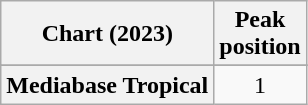<table class="wikitable sortable plainrowheaders" style="text-align:center">
<tr>
<th scope="col">Chart (2023)</th>
<th scope="col">Peak<br>position</th>
</tr>
<tr>
</tr>
<tr>
</tr>
<tr>
<th scope="row">Mediabase Tropical</th>
<td>1</td>
</tr>
</table>
